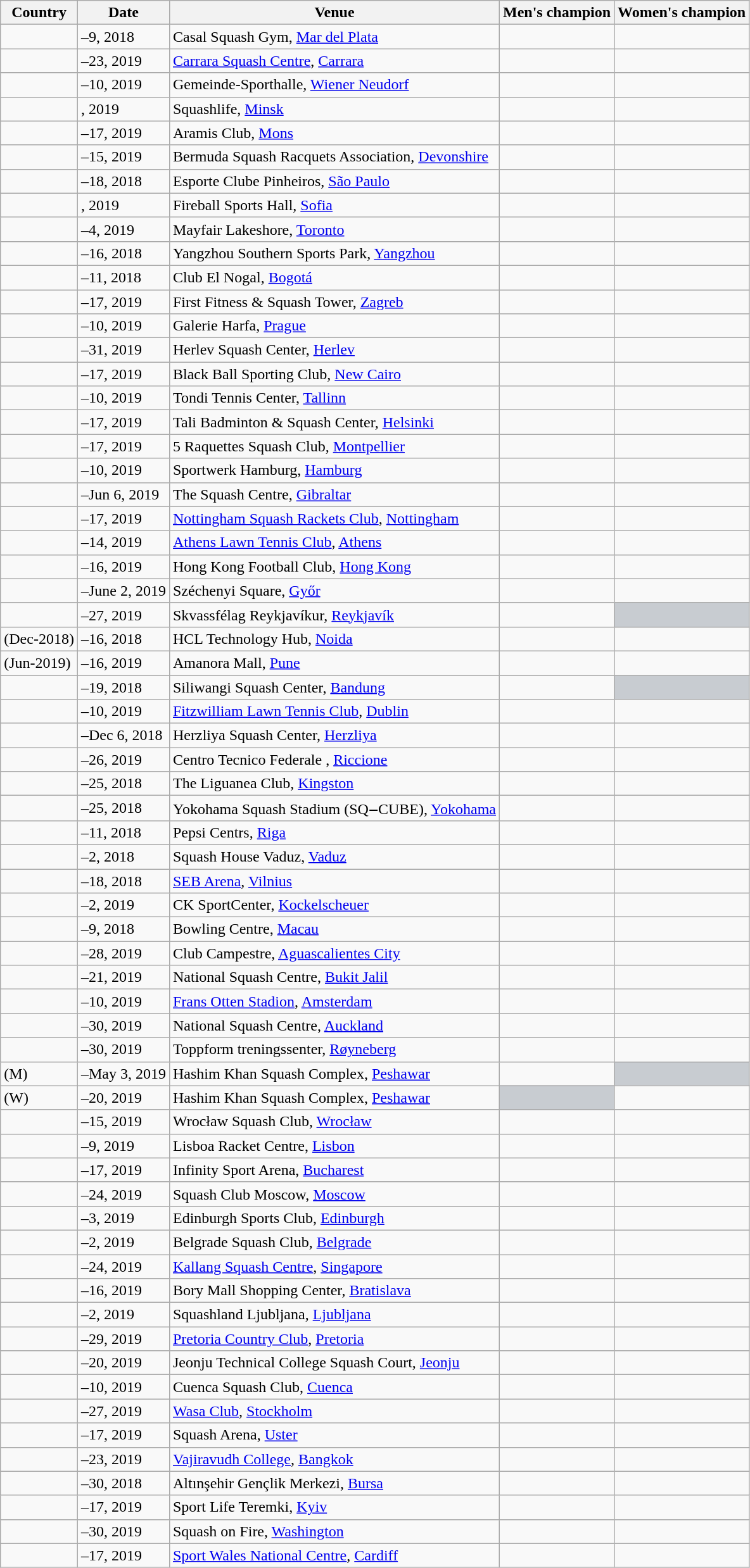<table class="wikitable sortable">
<tr>
<th>Country</th>
<th>Date</th>
<th>Venue</th>
<th>Men's champion</th>
<th>Women's champion</th>
</tr>
<tr>
<td></td>
<td>–9, 2018</td>
<td>Casal Squash Gym, <a href='#'>Mar del Plata</a></td>
<td></td>
<td></td>
</tr>
<tr>
<td></td>
<td>–23, 2019</td>
<td><a href='#'>Carrara Squash Centre</a>, <a href='#'>Carrara</a></td>
<td></td>
<td></td>
</tr>
<tr>
<td></td>
<td>–10, 2019</td>
<td>Gemeinde-Sporthalle, <a href='#'>Wiener Neudorf</a></td>
<td></td>
<td></td>
</tr>
<tr>
<td></td>
<td>, 2019</td>
<td>Squashlife, <a href='#'>Minsk</a></td>
<td></td>
<td></td>
</tr>
<tr>
<td></td>
<td>–17, 2019</td>
<td>Aramis Club, <a href='#'>Mons</a></td>
<td></td>
<td></td>
</tr>
<tr>
<td></td>
<td>–15, 2019</td>
<td>Bermuda Squash Racquets Association, <a href='#'>Devonshire</a></td>
<td></td>
<td></td>
</tr>
<tr>
<td></td>
<td>–18, 2018</td>
<td>Esporte Clube Pinheiros, <a href='#'>São Paulo</a></td>
<td></td>
<td></td>
</tr>
<tr>
<td></td>
<td>, 2019</td>
<td>Fireball Sports Hall, <a href='#'>Sofia</a></td>
<td></td>
<td></td>
</tr>
<tr>
<td></td>
<td>–4, 2019</td>
<td>Mayfair Lakeshore, <a href='#'>Toronto</a></td>
<td></td>
<td></td>
</tr>
<tr>
<td></td>
<td>–16, 2018</td>
<td>Yangzhou Southern Sports Park, <a href='#'>Yangzhou</a></td>
<td></td>
<td></td>
</tr>
<tr>
<td></td>
<td>–11, 2018</td>
<td>Club El Nogal, <a href='#'>Bogotá</a></td>
<td></td>
<td></td>
</tr>
<tr>
<td></td>
<td>–17, 2019</td>
<td>First Fitness & Squash Tower, <a href='#'>Zagreb</a></td>
<td></td>
<td></td>
</tr>
<tr>
<td></td>
<td>–10, 2019</td>
<td>Galerie Harfa, <a href='#'>Prague</a></td>
<td></td>
<td></td>
</tr>
<tr>
<td></td>
<td>–31, 2019</td>
<td>Herlev Squash Center, <a href='#'>Herlev</a></td>
<td></td>
<td></td>
</tr>
<tr>
<td></td>
<td>–17, 2019</td>
<td>Black Ball Sporting Club, <a href='#'>New Cairo</a></td>
<td></td>
<td></td>
</tr>
<tr>
<td></td>
<td>–10, 2019</td>
<td>Tondi Tennis Center, <a href='#'>Tallinn</a></td>
<td></td>
<td></td>
</tr>
<tr>
<td></td>
<td>–17, 2019</td>
<td>Tali Badminton & Squash Center, <a href='#'>Helsinki</a></td>
<td></td>
<td></td>
</tr>
<tr>
<td></td>
<td>–17, 2019</td>
<td>5 Raquettes Squash Club, <a href='#'>Montpellier</a></td>
<td></td>
<td></td>
</tr>
<tr>
<td></td>
<td>–10, 2019</td>
<td>Sportwerk Hamburg, <a href='#'>Hamburg</a></td>
<td></td>
<td></td>
</tr>
<tr>
<td></td>
<td>–Jun 6, 2019</td>
<td>The Squash Centre, <a href='#'>Gibraltar</a></td>
<td></td>
<td></td>
</tr>
<tr>
<td></td>
<td>–17, 2019</td>
<td><a href='#'>Nottingham Squash Rackets Club</a>, <a href='#'>Nottingham</a></td>
<td></td>
<td></td>
</tr>
<tr>
<td></td>
<td>–14, 2019</td>
<td><a href='#'>Athens Lawn Tennis Club</a>, <a href='#'>Athens</a></td>
<td></td>
<td></td>
</tr>
<tr>
<td></td>
<td>–16, 2019</td>
<td>Hong Kong Football Club, <a href='#'>Hong Kong</a></td>
<td></td>
<td></td>
</tr>
<tr>
<td></td>
<td>–June 2, 2019</td>
<td>Széchenyi Square, <a href='#'>Győr</a></td>
<td></td>
<td></td>
</tr>
<tr>
<td></td>
<td>–27, 2019</td>
<td>Skvassfélag Reykjavíkur, <a href='#'>Reykjavík</a></td>
<td></td>
<td style="background:#c8ccd1"></td>
</tr>
<tr>
<td> (Dec-2018)</td>
<td>–16, 2018</td>
<td>HCL Technology Hub, <a href='#'>Noida</a></td>
<td></td>
<td></td>
</tr>
<tr>
<td> (Jun-2019)</td>
<td>–16, 2019</td>
<td>Amanora Mall, <a href='#'>Pune</a></td>
<td></td>
<td></td>
</tr>
<tr>
<td></td>
<td>–19, 2018</td>
<td>Siliwangi Squash Center, <a href='#'>Bandung</a></td>
<td></td>
<td style="background:#c8ccd1"></td>
</tr>
<tr>
<td></td>
<td>–10, 2019</td>
<td><a href='#'>Fitzwilliam Lawn Tennis Club</a>, <a href='#'>Dublin</a></td>
<td></td>
<td></td>
</tr>
<tr>
<td></td>
<td>–Dec 6, 2018</td>
<td>Herzliya Squash Center, <a href='#'>Herzliya</a></td>
<td></td>
<td></td>
</tr>
<tr>
<td></td>
<td>–26, 2019</td>
<td>Centro Tecnico Federale , <a href='#'>Riccione</a></td>
<td></td>
<td></td>
</tr>
<tr>
<td></td>
<td>–25, 2018</td>
<td>The Liguanea Club, <a href='#'>Kingston</a></td>
<td></td>
<td></td>
</tr>
<tr>
<td></td>
<td>–25, 2018</td>
<td>Yokohama Squash Stadium (SQ‒CUBE), <a href='#'>Yokohama</a></td>
<td></td>
<td></td>
</tr>
<tr>
<td></td>
<td>–11, 2018</td>
<td>Pepsi Centrs, <a href='#'>Riga</a></td>
<td></td>
<td></td>
</tr>
<tr>
<td></td>
<td>–2, 2018</td>
<td>Squash House Vaduz, <a href='#'>Vaduz</a></td>
<td></td>
<td></td>
</tr>
<tr>
<td></td>
<td>–18, 2018</td>
<td><a href='#'>SEB Arena</a>, <a href='#'>Vilnius</a></td>
<td></td>
<td></td>
</tr>
<tr>
<td></td>
<td>–2, 2019</td>
<td>CK SportCenter, <a href='#'>Kockelscheuer</a></td>
<td></td>
<td></td>
</tr>
<tr>
<td></td>
<td>–9, 2018</td>
<td>Bowling Centre, <a href='#'>Macau</a></td>
<td></td>
<td></td>
</tr>
<tr>
<td></td>
<td>–28, 2019</td>
<td>Club Campestre, <a href='#'>Aguascalientes City</a></td>
<td></td>
<td></td>
</tr>
<tr>
<td></td>
<td>–21, 2019</td>
<td>National Squash Centre, <a href='#'>Bukit Jalil</a></td>
<td></td>
<td></td>
</tr>
<tr>
<td></td>
<td>–10, 2019</td>
<td><a href='#'>Frans Otten Stadion</a>, <a href='#'>Amsterdam</a></td>
<td></td>
<td></td>
</tr>
<tr>
<td></td>
<td>–30, 2019</td>
<td>National Squash Centre, <a href='#'>Auckland</a></td>
<td></td>
<td></td>
</tr>
<tr>
<td></td>
<td>–30, 2019</td>
<td>Toppform treningssenter, <a href='#'>Røyneberg</a></td>
<td></td>
<td></td>
</tr>
<tr>
<td> (M)</td>
<td>–May 3, 2019</td>
<td>Hashim Khan Squash Complex, <a href='#'>Peshawar</a></td>
<td></td>
<td style="background:#c8ccd1"></td>
</tr>
<tr>
<td> (W)</td>
<td>–20, 2019</td>
<td>Hashim Khan Squash Complex, <a href='#'>Peshawar</a></td>
<td style="background:#c8ccd1"></td>
<td></td>
</tr>
<tr>
<td></td>
<td>–15, 2019</td>
<td>Wrocław Squash Club, <a href='#'>Wrocław</a></td>
<td></td>
<td></td>
</tr>
<tr>
<td></td>
<td>–9, 2019</td>
<td>Lisboa Racket Centre, <a href='#'>Lisbon</a></td>
<td></td>
<td></td>
</tr>
<tr>
<td></td>
<td>–17, 2019</td>
<td>Infinity Sport Arena, <a href='#'>Bucharest</a></td>
<td></td>
<td></td>
</tr>
<tr>
<td></td>
<td>–24, 2019</td>
<td>Squash Club Moscow, <a href='#'>Moscow</a></td>
<td></td>
<td></td>
</tr>
<tr>
<td></td>
<td>–3, 2019</td>
<td>Edinburgh Sports Club, <a href='#'>Edinburgh</a></td>
<td></td>
<td></td>
</tr>
<tr>
<td></td>
<td>–2, 2019</td>
<td>Belgrade Squash Club, <a href='#'>Belgrade</a></td>
<td></td>
<td></td>
</tr>
<tr>
<td></td>
<td>–24, 2019</td>
<td><a href='#'>Kallang Squash Centre</a>, <a href='#'>Singapore</a></td>
<td></td>
<td></td>
</tr>
<tr>
<td></td>
<td>–16, 2019</td>
<td>Bory Mall Shopping Center, <a href='#'>Bratislava</a></td>
<td></td>
<td></td>
</tr>
<tr>
<td></td>
<td>–2, 2019</td>
<td>Squashland Ljubljana, <a href='#'>Ljubljana</a></td>
<td></td>
<td></td>
</tr>
<tr>
<td></td>
<td>–29, 2019</td>
<td><a href='#'>Pretoria Country Club</a>, <a href='#'>Pretoria</a></td>
<td></td>
<td></td>
</tr>
<tr>
<td></td>
<td>–20, 2019</td>
<td>Jeonju Technical College Squash Court, <a href='#'>Jeonju</a></td>
<td></td>
<td></td>
</tr>
<tr>
<td></td>
<td>–10, 2019</td>
<td>Cuenca Squash Club, <a href='#'>Cuenca</a></td>
<td></td>
<td></td>
</tr>
<tr>
<td></td>
<td>–27, 2019</td>
<td><a href='#'>Wasa Club</a>, <a href='#'>Stockholm</a></td>
<td></td>
<td></td>
</tr>
<tr>
<td></td>
<td>–17, 2019</td>
<td>Squash Arena, <a href='#'>Uster</a></td>
<td></td>
<td></td>
</tr>
<tr>
<td></td>
<td>–23, 2019</td>
<td><a href='#'>Vajiravudh College</a>, <a href='#'>Bangkok</a></td>
<td></td>
<td></td>
</tr>
<tr>
<td></td>
<td>–30, 2018</td>
<td>Altınşehir Gençlik Merkezi, <a href='#'>Bursa</a></td>
<td></td>
<td></td>
</tr>
<tr>
<td></td>
<td>–17, 2019</td>
<td>Sport Life Teremki, <a href='#'>Kyiv</a></td>
<td></td>
<td></td>
</tr>
<tr>
<td></td>
<td>–30, 2019</td>
<td>Squash on Fire, <a href='#'>Washington</a></td>
<td></td>
<td></td>
</tr>
<tr>
<td></td>
<td>–17, 2019</td>
<td><a href='#'>Sport Wales National Centre</a>, <a href='#'>Cardiff</a></td>
<td></td>
<td></td>
</tr>
</table>
